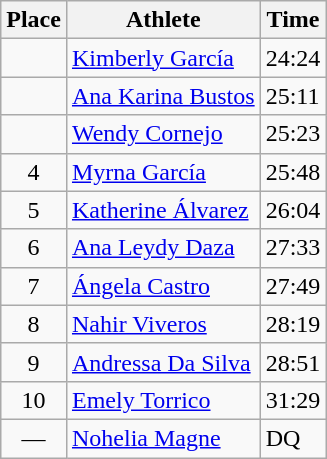<table class=wikitable>
<tr>
<th>Place</th>
<th>Athlete</th>
<th>Time</th>
</tr>
<tr>
<td align=center></td>
<td><a href='#'>Kimberly García</a> </td>
<td>24:24</td>
</tr>
<tr>
<td align=center></td>
<td><a href='#'>Ana Karina Bustos</a> </td>
<td>25:11</td>
</tr>
<tr>
<td align=center></td>
<td><a href='#'>Wendy Cornejo</a> </td>
<td>25:23</td>
</tr>
<tr>
<td align=center>4</td>
<td><a href='#'>Myrna García</a> </td>
<td>25:48</td>
</tr>
<tr>
<td align=center>5</td>
<td><a href='#'>Katherine Álvarez</a> </td>
<td>26:04</td>
</tr>
<tr>
<td align=center>6</td>
<td><a href='#'>Ana Leydy Daza</a> </td>
<td>27:33</td>
</tr>
<tr>
<td align=center>7</td>
<td><a href='#'>Ángela Castro</a> </td>
<td>27:49</td>
</tr>
<tr>
<td align=center>8</td>
<td><a href='#'>Nahir Viveros</a> </td>
<td>28:19</td>
</tr>
<tr>
<td align=center>9</td>
<td><a href='#'>Andressa Da Silva</a> </td>
<td>28:51</td>
</tr>
<tr>
<td align=center>10</td>
<td><a href='#'>Emely Torrico</a> </td>
<td>31:29</td>
</tr>
<tr>
<td align=center>—</td>
<td><a href='#'>Nohelia Magne</a> </td>
<td>DQ</td>
</tr>
</table>
